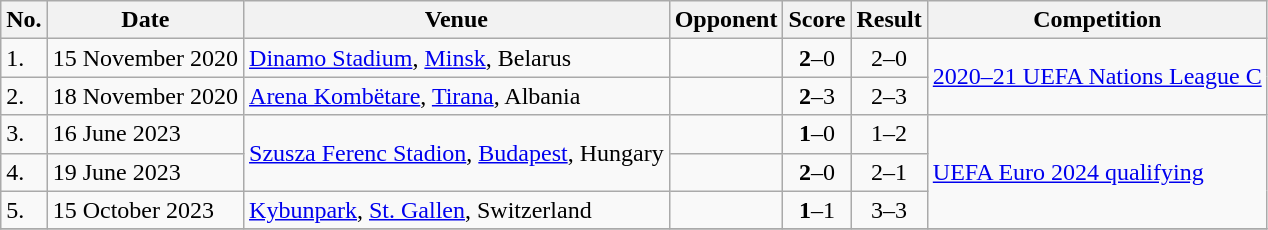<table class="wikitable">
<tr>
<th>No.</th>
<th>Date</th>
<th>Venue</th>
<th>Opponent</th>
<th>Score</th>
<th>Result</th>
<th>Competition</th>
</tr>
<tr>
<td>1.</td>
<td>15 November 2020</td>
<td><a href='#'>Dinamo Stadium</a>, <a href='#'>Minsk</a>, Belarus</td>
<td></td>
<td align=center><strong>2</strong>–0</td>
<td align=center>2–0</td>
<td rowspan=2><a href='#'>2020–21 UEFA Nations League C</a></td>
</tr>
<tr>
<td>2.</td>
<td>18 November 2020</td>
<td><a href='#'>Arena Kombëtare</a>, <a href='#'>Tirana</a>, Albania</td>
<td></td>
<td align=center><strong>2</strong>–3</td>
<td align=center>2–3</td>
</tr>
<tr>
<td>3.</td>
<td>16 June 2023</td>
<td rowspan=2><a href='#'>Szusza Ferenc Stadion</a>, <a href='#'>Budapest</a>, Hungary</td>
<td></td>
<td align=center><strong>1</strong>–0</td>
<td align=center>1–2</td>
<td rowspan=3><a href='#'>UEFA Euro 2024 qualifying</a></td>
</tr>
<tr>
<td>4.</td>
<td>19 June 2023</td>
<td></td>
<td align=center><strong>2</strong>–0</td>
<td align=center>2–1</td>
</tr>
<tr>
<td>5.</td>
<td>15 October 2023</td>
<td><a href='#'>Kybunpark</a>, <a href='#'>St. Gallen</a>, Switzerland</td>
<td></td>
<td align=center><strong>1</strong>–1</td>
<td align=center>3–3</td>
</tr>
<tr>
</tr>
</table>
